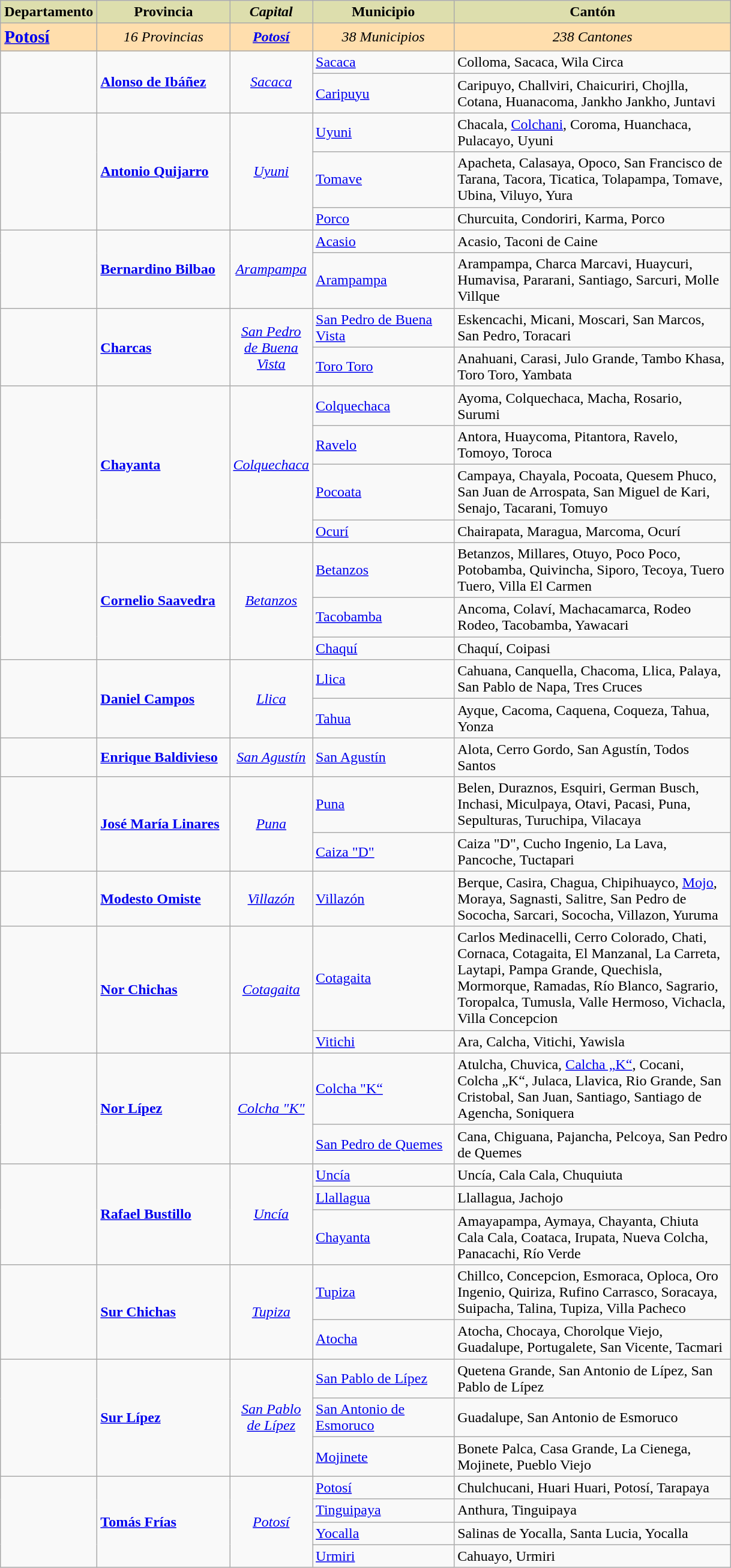<table class="wikitable">
<tr>
<th style="width:100px; background:#dddead;"><strong>Departamento</strong></th>
<th style="width:140px; background:#dddead;"><strong>Provincia</strong></th>
<th style="width:80px; background:#dddead;"><em>Capital</em></th>
<th style="width:150px; background:#dddead;"><strong>Municipio</strong></th>
<th style="width:300px; background:#dddead;"><strong>Cantón</strong></th>
</tr>
<tr>
<td style="text-align:left; background:#ffdead; font-size:larger;"><strong><a href='#'>Potosí</a></strong></td>
<td style="background:#ffdead; text-align:center;"><em>16 Provincias</em></td>
<td style="background:#ffdead; text-align:center;"><strong><em><a href='#'>Potosí</a></em></strong></td>
<td style="background:#ffdead; text-align:center;"><em>38 Municipios</em></td>
<td style="background:#ffdead; text-align:center;"><em>238 Cantones</em></td>
</tr>
<tr>
<td rowspan=2></td>
<td rowspan=2><strong><a href='#'>Alonso de Ibáñez</a></strong></td>
<td style="text-align:center;" rowspan="2"><em><a href='#'>Sacaca</a></em></td>
<td><a href='#'>Sacaca</a></td>
<td>Colloma, Sacaca, Wila Circa</td>
</tr>
<tr>
<td><a href='#'>Caripuyu</a></td>
<td>Caripuyo, Challviri, Chaicuriri, Chojlla, Cotana,     Huanacoma, Jankho Jankho, Juntavi</td>
</tr>
<tr>
<td rowspan=3></td>
<td rowspan=3><strong><a href='#'>Antonio Quijarro</a></strong></td>
<td style="text-align:center;" rowspan="3"><em><a href='#'>Uyuni</a></em></td>
<td><a href='#'>Uyuni</a></td>
<td>Chacala, <a href='#'>Colchani</a>, Coroma, Huanchaca, Pulacayo, Uyuni</td>
</tr>
<tr>
<td><a href='#'>Tomave</a></td>
<td>Apacheta, Calasaya, Opoco, San Francisco de Tarana,       Tacora, Ticatica, Tolapampa, Tomave, Ubina, Viluyo, Yura</td>
</tr>
<tr>
<td><a href='#'>Porco</a></td>
<td>Churcuita, Condoriri, Karma, Porco</td>
</tr>
<tr>
<td rowspan=2></td>
<td rowspan=2><strong><a href='#'>Bernardino Bilbao</a></strong></td>
<td style="text-align:center;" rowspan="2"><em><a href='#'>Arampampa</a></em></td>
<td><a href='#'>Acasio</a></td>
<td>Acasio, Taconi de Caine</td>
</tr>
<tr>
<td><a href='#'>Arampampa</a></td>
<td>Arampampa, Charca Marcavi, Huaycuri, Humavisa, Pararani, Santiago, Sarcuri, Molle Villque</td>
</tr>
<tr>
<td rowspan=2></td>
<td rowspan=2><strong><a href='#'>Charcas</a></strong></td>
<td style="text-align:center;" rowspan="2"><em><a href='#'>San Pedro de Buena Vista</a></em></td>
<td><a href='#'>San Pedro de Buena Vista</a></td>
<td>Eskencachi, Micani, Moscari, San Marcos, San Pedro, Toracari</td>
</tr>
<tr>
<td><a href='#'>Toro Toro</a></td>
<td>Anahuani, Carasi, Julo Grande, Tambo Khasa, Toro Toro, Yambata</td>
</tr>
<tr>
<td rowspan=4></td>
<td rowspan=4><strong><a href='#'>Chayanta</a></strong></td>
<td style="text-align:center;" rowspan="4"><em><a href='#'>Colquechaca</a></em></td>
<td><a href='#'>Colquechaca</a></td>
<td>Ayoma, Colquechaca, Macha, Rosario, Surumi</td>
</tr>
<tr>
<td><a href='#'>Ravelo</a></td>
<td>Antora, Huaycoma, Pitantora, Ravelo, Tomoyo, Toroca</td>
</tr>
<tr>
<td><a href='#'>Pocoata</a></td>
<td>Campaya, Chayala, Pocoata, Quesem Phuco, San Juan de Arrospata, San Miguel de Kari, Senajo, Tacarani, Tomuyo</td>
</tr>
<tr>
<td><a href='#'>Ocurí</a></td>
<td>Chairapata, Maragua, Marcoma, Ocurí</td>
</tr>
<tr>
<td rowspan=3></td>
<td rowspan=3><strong><a href='#'>Cornelio Saavedra</a></strong></td>
<td style="text-align:center;" rowspan="3"><em><a href='#'>Betanzos</a></em></td>
<td><a href='#'>Betanzos</a></td>
<td>Betanzos, Millares, Otuyo, Poco Poco, Potobamba, Quivincha, Siporo, Tecoya, Tuero Tuero, Villa El Carmen</td>
</tr>
<tr>
<td><a href='#'>Tacobamba</a></td>
<td>Ancoma, Colaví, Machacamarca, Rodeo Rodeo, Tacobamba, Yawacari</td>
</tr>
<tr>
<td><a href='#'>Chaquí</a></td>
<td>Chaquí, Coipasi</td>
</tr>
<tr>
<td rowspan=2></td>
<td rowspan=2><strong><a href='#'>Daniel Campos</a></strong></td>
<td style="text-align:center;" rowspan="2"><em><a href='#'>Llica</a></em></td>
<td><a href='#'>Llica</a></td>
<td>Cahuana, Canquella, Chacoma, Llica, Palaya, San Pablo de Napa, Tres Cruces</td>
</tr>
<tr>
<td><a href='#'>Tahua</a></td>
<td>Ayque, Cacoma, Caquena, Coqueza, Tahua, Yonza</td>
</tr>
<tr>
<td></td>
<td><strong><a href='#'>Enrique Baldivieso</a></strong></td>
<td style="text-align:center;"><em><a href='#'>San Agustín</a></em></td>
<td><a href='#'>San Agustín</a></td>
<td>Alota, Cerro Gordo, San Agustín, Todos Santos</td>
</tr>
<tr>
<td rowspan=2></td>
<td rowspan=2><strong><a href='#'>José María Linares</a></strong></td>
<td style="text-align:center;" rowspan="2"><em><a href='#'>Puna</a></em></td>
<td><a href='#'>Puna</a></td>
<td>Belen, Duraznos, Esquiri, German Busch, Inchasi, Miculpaya, Otavi, Pacasi, Puna, Sepulturas, Turuchipa, Vilacaya</td>
</tr>
<tr>
<td><a href='#'>Caiza "D"</a></td>
<td>Caiza "D", Cucho Ingenio, La Lava, Pancoche, Tuctapari</td>
</tr>
<tr>
<td></td>
<td><strong><a href='#'>Modesto Omiste</a></strong></td>
<td style="text-align:center;"><em><a href='#'>Villazón</a></em></td>
<td><a href='#'>Villazón</a></td>
<td>Berque, Casira, Chagua, Chipihuayco, <a href='#'>Mojo</a>, Moraya, Sagnasti, Salitre, San Pedro de Sococha, Sarcari, Sococha, Villazon, Yuruma</td>
</tr>
<tr>
<td rowspan=2></td>
<td rowspan=2><strong><a href='#'>Nor Chichas</a></strong></td>
<td style="text-align:center;" rowspan="2"><em><a href='#'>Cotagaita</a></em></td>
<td><a href='#'>Cotagaita</a></td>
<td>Carlos Medinacelli, Cerro Colorado, Chati, Cornaca, Cotagaita, El Manzanal, La Carreta, Laytapi, Pampa Grande, Quechisla, Mormorque, Ramadas, Río Blanco, Sagrario, Toropalca, Tumusla, Valle Hermoso, Vichacla, Villa Concepcion</td>
</tr>
<tr>
<td><a href='#'>Vitichi</a></td>
<td>Ara, Calcha, Vitichi, Yawisla</td>
</tr>
<tr>
<td rowspan=2></td>
<td rowspan=2><strong><a href='#'>Nor Lípez</a></strong></td>
<td style="text-align:center;" rowspan="2"><em><a href='#'>Colcha "K"</a></em></td>
<td><a href='#'>Colcha "K“</a></td>
<td>Atulcha, Chuvica, <a href='#'>Calcha „K“</a>, Cocani, Colcha „K“, Julaca, Llavica, Rio Grande, San Cristobal, San Juan, Santiago, Santiago de Agencha, Soniquera</td>
</tr>
<tr>
<td><a href='#'>San Pedro de Quemes</a></td>
<td>Cana, Chiguana, Pajancha, Pelcoya, San Pedro de Quemes</td>
</tr>
<tr>
<td rowspan=3></td>
<td rowspan=3><strong><a href='#'>Rafael Bustillo</a></strong></td>
<td style="text-align:center;" rowspan="3"><em><a href='#'>Uncía</a></em></td>
<td><a href='#'>Uncía</a></td>
<td>Uncía, Cala Cala, Chuquiuta</td>
</tr>
<tr>
<td><a href='#'>Llallagua</a></td>
<td>Llallagua, Jachojo</td>
</tr>
<tr>
<td><a href='#'>Chayanta</a></td>
<td>Amayapampa, Aymaya, Chayanta, Chiuta Cala Cala, Coataca, Irupata, Nueva Colcha, Panacachi, Río Verde</td>
</tr>
<tr>
<td rowspan=2></td>
<td rowspan=2><strong><a href='#'>Sur Chichas</a></strong></td>
<td style="text-align:center;" rowspan="2"><em><a href='#'>Tupiza</a></em></td>
<td><a href='#'>Tupiza</a></td>
<td>Chillco, Concepcion, Esmoraca, Oploca, Oro Ingenio, Quiriza, Rufino Carrasco, Soracaya, Suipacha, Talina, Tupiza, Villa Pacheco</td>
</tr>
<tr>
<td><a href='#'>Atocha</a></td>
<td>Atocha, Chocaya, Chorolque Viejo, Guadalupe, Portugalete, San Vicente, Tacmari</td>
</tr>
<tr>
<td rowspan=3></td>
<td rowspan=3><strong><a href='#'>Sur Lípez</a></strong></td>
<td style="text-align:center;" rowspan="3"><em><a href='#'>San Pablo de Lípez</a></em></td>
<td><a href='#'>San Pablo de Lípez</a></td>
<td>Quetena Grande, San Antonio de Lípez, San Pablo de Lípez</td>
</tr>
<tr>
<td><a href='#'>San Antonio de Esmoruco</a></td>
<td>Guadalupe, San Antonio de Esmoruco</td>
</tr>
<tr>
<td><a href='#'>Mojinete</a></td>
<td>Bonete Palca, Casa Grande, La Cienega, Mojinete, Pueblo Viejo</td>
</tr>
<tr>
<td rowspan=4></td>
<td rowspan=4><strong><a href='#'>Tomás Frías</a></strong></td>
<td style="text-align:center;" rowspan="4"><em><a href='#'>Potosí</a></em></td>
<td><a href='#'>Potosí</a></td>
<td>Chulchucani, Huari Huari, Potosí, Tarapaya</td>
</tr>
<tr>
<td><a href='#'>Tinguipaya</a></td>
<td>Anthura, Tinguipaya</td>
</tr>
<tr>
<td><a href='#'>Yocalla</a></td>
<td>Salinas de Yocalla, Santa Lucia, Yocalla</td>
</tr>
<tr>
<td><a href='#'>Urmiri</a></td>
<td>Cahuayo, Urmiri</td>
</tr>
</table>
